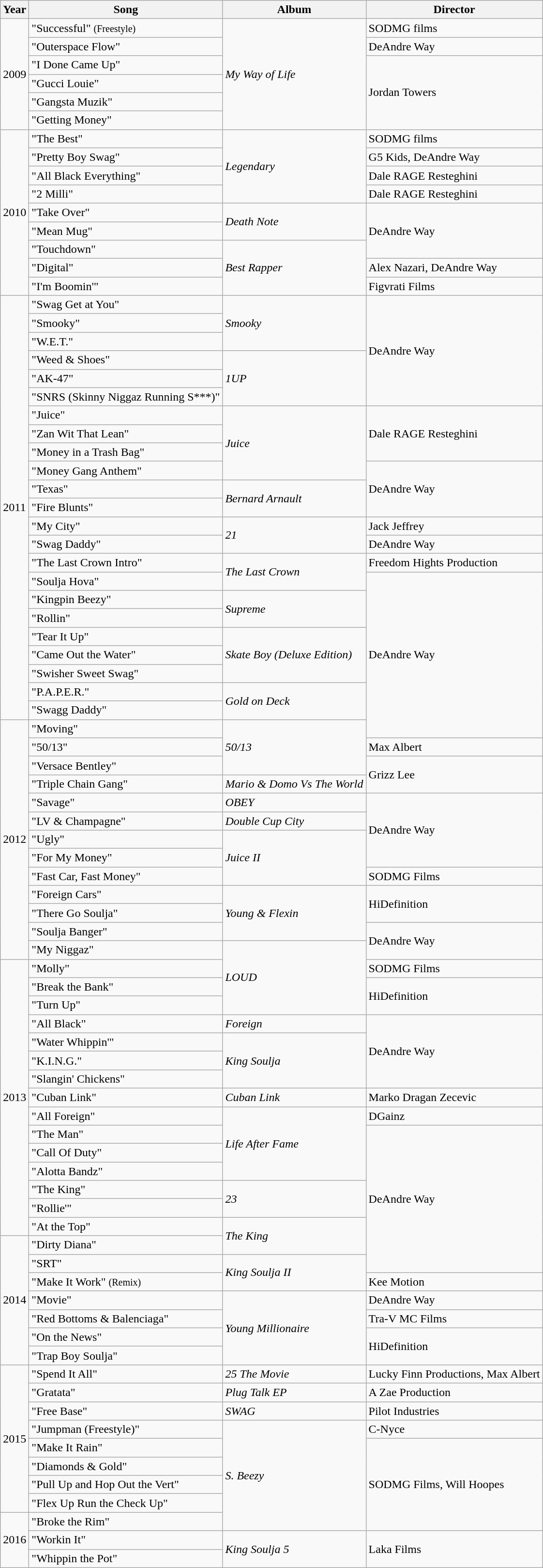<table class="wikitable">
<tr>
<th>Year</th>
<th>Song</th>
<th>Album</th>
<th>Director</th>
</tr>
<tr>
<td rowspan="6">2009</td>
<td>"Successful" <small>(Freestyle)</small></td>
<td rowspan="6"><em>My Way of Life</em></td>
<td>SODMG films</td>
</tr>
<tr>
<td>"Outerspace Flow"</td>
<td>DeAndre Way</td>
</tr>
<tr>
<td>"I Done Came Up"</td>
<td rowspan=4>Jordan Towers</td>
</tr>
<tr>
<td>"Gucci Louie"</td>
</tr>
<tr>
<td>"Gangsta Muzik"</td>
</tr>
<tr>
<td>"Getting Money"</td>
</tr>
<tr>
<td rowspan="9">2010</td>
<td>"The Best"</td>
<td rowspan="4"><em>Legendary</em></td>
<td>SODMG films</td>
</tr>
<tr>
<td>"Pretty Boy Swag"</td>
<td>G5 Kids, DeAndre Way</td>
</tr>
<tr>
<td>"All Black Everything"</td>
<td>Dale RAGE Resteghini</td>
</tr>
<tr>
<td>"2 Milli"</td>
<td>Dale RAGE Resteghini</td>
</tr>
<tr>
<td>"Take Over"</td>
<td rowspan="2"><em>Death Note</em></td>
<td rowspan=3>DeAndre Way</td>
</tr>
<tr>
<td>"Mean Mug"</td>
</tr>
<tr>
<td>"Touchdown"</td>
<td rowspan="3"><em>Best Rapper</em></td>
</tr>
<tr>
<td>"Digital"</td>
<td>Alex Nazari, DeAndre Way</td>
</tr>
<tr>
<td>"I'm Boomin'"</td>
<td>Figvrati Films</td>
</tr>
<tr>
<td rowspan="23">2011</td>
<td>"Swag Get at You"</td>
<td rowspan="3"><em>Smooky</em></td>
<td rowspan=6>DeAndre Way</td>
</tr>
<tr>
<td>"Smooky"</td>
</tr>
<tr>
<td>"W.E.T."</td>
</tr>
<tr>
<td>"Weed & Shoes"</td>
<td rowspan="3"><em>1UP</em></td>
</tr>
<tr>
<td>"AK-47"</td>
</tr>
<tr>
<td>"SNRS (Skinny Niggaz Running S***)"</td>
</tr>
<tr>
<td>"Juice"</td>
<td rowspan="4"><em>Juice</em></td>
<td rowspan=3>Dale RAGE Resteghini</td>
</tr>
<tr>
<td>"Zan Wit That Lean"</td>
</tr>
<tr>
<td>"Money in a Trash Bag"</td>
</tr>
<tr>
<td>"Money Gang Anthem"</td>
<td rowspan=3>DeAndre Way</td>
</tr>
<tr>
<td>"Texas"</td>
<td rowspan="2"><em>Bernard Arnault</em></td>
</tr>
<tr>
<td>"Fire Blunts"</td>
</tr>
<tr>
<td>"My City"</td>
<td rowspan="2"><em>21</em></td>
<td>Jack Jeffrey</td>
</tr>
<tr>
<td>"Swag Daddy"</td>
<td>DeAndre Way</td>
</tr>
<tr>
<td>"The Last Crown Intro"</td>
<td rowspan="2"><em>The Last Crown</em></td>
<td>Freedom Hights Production</td>
</tr>
<tr>
<td>"Soulja Hova"</td>
<td rowspan=9>DeAndre Way</td>
</tr>
<tr>
<td>"Kingpin Beezy"</td>
<td rowspan="2"><em>Supreme</em></td>
</tr>
<tr>
<td>"Rollin"</td>
</tr>
<tr>
<td>"Tear It Up"</td>
<td rowspan="3"><em>Skate Boy (Deluxe Edition)</em></td>
</tr>
<tr>
<td>"Came Out the Water"</td>
</tr>
<tr>
<td>"Swisher Sweet Swag"</td>
</tr>
<tr>
<td>"P.A.P.E.R."</td>
<td rowspan="2"><em>Gold on Deck</em></td>
</tr>
<tr>
<td>"Swagg Daddy"</td>
</tr>
<tr>
<td rowspan="13">2012</td>
<td>"Moving"</td>
<td rowspan="3"><em>50/13</em></td>
</tr>
<tr>
<td>"50/13"</td>
<td>Max Albert</td>
</tr>
<tr>
<td>"Versace Bentley"</td>
<td rowspan=2>Grizz Lee</td>
</tr>
<tr>
<td>"Triple Chain Gang"</td>
<td><em>Mario & Domo Vs The World</em></td>
</tr>
<tr>
<td>"Savage"</td>
<td><em>OBEY</em></td>
<td rowspan=4>DeAndre Way</td>
</tr>
<tr>
<td>"LV & Champagne"</td>
<td><em>Double Cup City</em></td>
</tr>
<tr>
<td>"Ugly"</td>
<td rowspan="3"><em>Juice II</em></td>
</tr>
<tr>
<td>"For My Money"</td>
</tr>
<tr>
<td>"Fast Car, Fast Money"</td>
<td>SODMG Films</td>
</tr>
<tr>
<td>"Foreign Cars"</td>
<td rowspan="3"><em>Young & Flexin</em></td>
<td rowspan=2>HiDefinition</td>
</tr>
<tr>
<td>"There Go Soulja"</td>
</tr>
<tr>
<td>"Soulja Banger"</td>
<td rowspan=2>DeAndre Way</td>
</tr>
<tr>
<td>"My Niggaz"</td>
<td rowspan="4"><em>LOUD</em></td>
</tr>
<tr>
<td rowspan="15">2013</td>
<td>"Molly"</td>
<td>SODMG Films</td>
</tr>
<tr>
<td>"Break the Bank"</td>
<td rowspan=2>HiDefinition</td>
</tr>
<tr>
<td>"Turn Up"</td>
</tr>
<tr>
<td>"All Black"</td>
<td><em>Foreign</em></td>
<td rowspan=4>DeAndre Way</td>
</tr>
<tr>
<td>"Water Whippin'"</td>
<td rowspan="3"><em>King Soulja</em></td>
</tr>
<tr>
<td>"K.I.N.G."</td>
</tr>
<tr>
<td>"Slangin' Chickens"</td>
</tr>
<tr>
<td>"Cuban Link"</td>
<td><em>Cuban Link</em></td>
<td>Marko Dragan Zecevic</td>
</tr>
<tr>
<td>"All Foreign"</td>
<td rowspan="4"><em>Life After Fame</em></td>
<td>DGainz</td>
</tr>
<tr>
<td>"The Man"</td>
<td rowspan=8>DeAndre Way</td>
</tr>
<tr>
<td>"Call Of Duty"</td>
</tr>
<tr>
<td>"Alotta Bandz"</td>
</tr>
<tr>
<td>"The King"</td>
<td rowspan="2"><em>23</em></td>
</tr>
<tr>
<td>"Rollie'"</td>
</tr>
<tr>
<td>"At the Top"</td>
<td rowspan="2"><em>The King</em></td>
</tr>
<tr>
<td rowspan="7">2014</td>
<td>"Dirty Diana"</td>
</tr>
<tr>
<td>"SRT"</td>
<td rowspan="2"><em>King Soulja II</em></td>
</tr>
<tr>
<td>"Make It Work" <small>(Remix)</small></td>
<td>Kee Motion</td>
</tr>
<tr>
<td>"Movie"</td>
<td rowspan="4"><em>Young Millionaire</em></td>
<td>DeAndre Way</td>
</tr>
<tr>
<td>"Red Bottoms & Balenciaga"</td>
<td>Tra-V MC Films</td>
</tr>
<tr>
<td>"On the News"</td>
<td rowspan="2">HiDefinition</td>
</tr>
<tr>
<td>"Trap Boy Soulja"</td>
</tr>
<tr>
<td rowspan="8">2015</td>
<td>"Spend It All"</td>
<td><em>25 The Movie</em></td>
<td>Lucky Finn Productions, Max Albert</td>
</tr>
<tr>
<td>"Gratata"</td>
<td><em>Plug Talk EP</em></td>
<td>A Zae Production</td>
</tr>
<tr>
<td>"Free Base"</td>
<td><em>SWAG</em></td>
<td>Pilot Industries</td>
</tr>
<tr>
<td>"Jumpman (Freestyle)"</td>
<td rowspan="6"><em>S. Beezy</em></td>
<td>C-Nyce</td>
</tr>
<tr>
<td>"Make It Rain"</td>
<td rowspan=5>SODMG Films, Will Hoopes</td>
</tr>
<tr>
<td>"Diamonds & Gold"</td>
</tr>
<tr>
<td>"Pull Up and Hop Out the Vert"</td>
</tr>
<tr>
<td>"Flex Up Run the Check Up"</td>
</tr>
<tr>
<td rowspan="3">2016</td>
<td>"Broke the Rim"</td>
</tr>
<tr>
<td>"Workin It"</td>
<td rowspan="2"><em>King Soulja 5</em></td>
<td rowspan=2>Laka Films</td>
</tr>
<tr>
<td>"Whippin the Pot"</td>
</tr>
</table>
